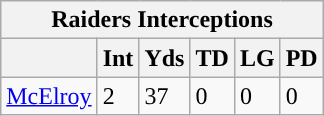<table class="wikitable">
<tr>
<th colspan="6">Raiders Interceptions</th>
</tr>
<tr>
<th></th>
<th>Int</th>
<th>Yds</th>
<th>TD</th>
<th>LG</th>
<th>PD</th>
</tr>
<tr>
<td><a href='#'>McElroy</a></td>
<td>2</td>
<td>37</td>
<td>0</td>
<td>0</td>
<td>0</td>
</tr>
</table>
